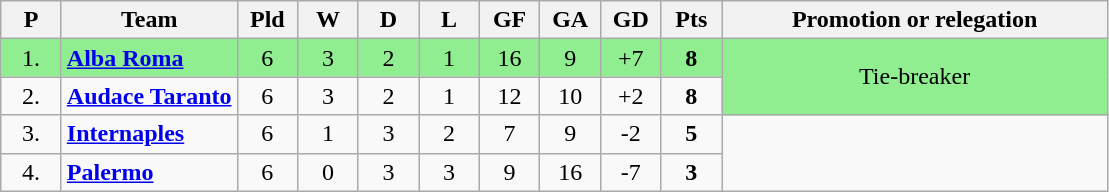<table class="wikitable sortable" style="text-align: center;">
<tr>
<th width=33>P<br></th>
<th>Team<br></th>
<th width=33>Pld<br></th>
<th width=33>W<br></th>
<th width=33>D<br></th>
<th width=33>L<br></th>
<th width=33>GF<br></th>
<th width=33>GA<br></th>
<th width=33>GD<br></th>
<th width=33>Pts<br></th>
<th class="unsortable" width=250>Promotion or relegation<br></th>
</tr>
<tr style="background: #90EE90;">
<td>1.</td>
<td align="left"><strong><a href='#'>Alba Roma</a></strong></td>
<td>6</td>
<td>3</td>
<td>2</td>
<td>1</td>
<td>16</td>
<td>9</td>
<td>+7</td>
<td><strong>8</strong></td>
<td rowspan="2">Tie-breaker</td>
</tr>
<tr>
<td>2.</td>
<td align="left"><strong><a href='#'>Audace Taranto</a></strong></td>
<td>6</td>
<td>3</td>
<td>2</td>
<td>1</td>
<td>12</td>
<td>10</td>
<td>+2</td>
<td><strong>8</strong></td>
</tr>
<tr>
<td>3.</td>
<td align="left"><strong><a href='#'>Internaples</a></strong></td>
<td>6</td>
<td>1</td>
<td>3</td>
<td>2</td>
<td>7</td>
<td>9</td>
<td>-2</td>
<td><strong>5</strong></td>
</tr>
<tr>
<td>4.</td>
<td align="left"><strong><a href='#'>Palermo</a></strong></td>
<td>6</td>
<td>0</td>
<td>3</td>
<td>3</td>
<td>9</td>
<td>16</td>
<td>-7</td>
<td><strong>3</strong></td>
</tr>
</table>
